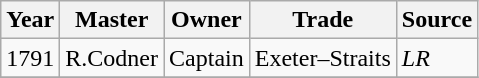<table class=" wikitable">
<tr>
<th>Year</th>
<th>Master</th>
<th>Owner</th>
<th>Trade</th>
<th>Source</th>
</tr>
<tr>
<td>1791</td>
<td>R.Codner</td>
<td>Captain</td>
<td>Exeter–Straits</td>
<td><em>LR</em></td>
</tr>
<tr>
</tr>
</table>
